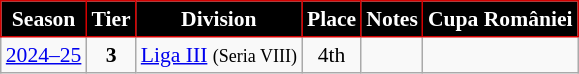<table class="wikitable" style="text-align:center; font-size:90%">
<tr>
<th style="background:#000000;color:#FFFFFF;border:1px solid #d50000;">Season</th>
<th style="background:#000000;color:#FFFFFF;border:1px solid #d50000;">Tier</th>
<th style="background:#000000;color:#FFFFFF;border:1px solid #d50000;">Division</th>
<th style="background:#000000;color:#FFFFFF;border:1px solid #d50000;">Place</th>
<th style="background:#000000;color:#FFFFFF;border:1px solid #d50000;">Notes</th>
<th style="background:#000000;color:#FFFFFF;border:1px solid #d50000;">Cupa României</th>
</tr>
<tr>
<td><a href='#'>2024–25</a></td>
<td><strong>3</strong></td>
<td><a href='#'>Liga III</a> <small>(Seria VIII)</small></td>
<td>4th</td>
<td></td>
<td></td>
</tr>
</table>
